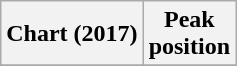<table class="wikitable sortable plainrowheaders">
<tr>
<th>Chart (2017)</th>
<th>Peak<br>position</th>
</tr>
<tr>
</tr>
</table>
